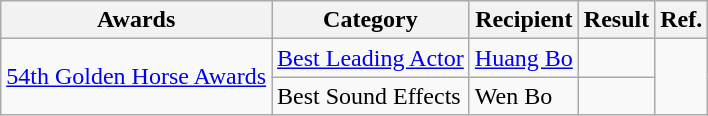<table class="wikitable">
<tr>
<th>Awards</th>
<th>Category</th>
<th>Recipient</th>
<th>Result</th>
<th>Ref.</th>
</tr>
<tr>
<td rowspan=2><a href='#'>54th Golden Horse Awards</a></td>
<td><a href='#'>Best Leading Actor</a></td>
<td><a href='#'>Huang Bo</a></td>
<td></td>
<td rowspan=2></td>
</tr>
<tr>
<td>Best Sound Effects</td>
<td>Wen Bo</td>
<td></td>
</tr>
</table>
